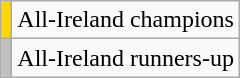<table class="wikitable">
<tr>
<td style="background-color:#FFD700"></td>
<td>All-Ireland champions</td>
</tr>
<tr>
<td style="background-color:#C0C0C0"></td>
<td>All-Ireland runners-up</td>
</tr>
</table>
